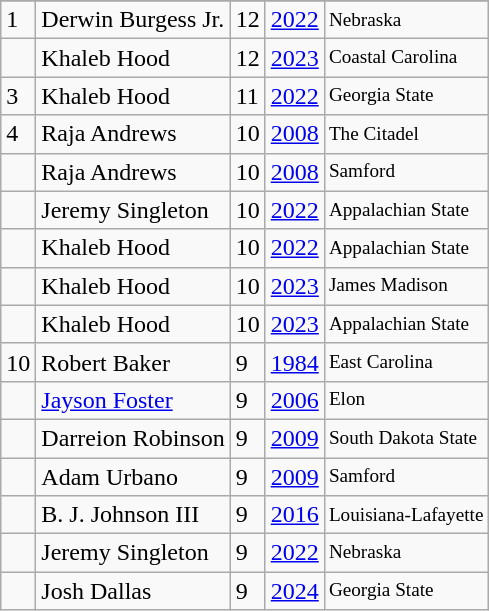<table class="wikitable">
<tr>
</tr>
<tr>
<td>1</td>
<td>Derwin Burgess Jr.</td>
<td>12</td>
<td><a href='#'>2022</a></td>
<td style="font-size:80%;">Nebraska</td>
</tr>
<tr>
<td></td>
<td>Khaleb Hood</td>
<td>12</td>
<td><a href='#'>2023</a></td>
<td style="font-size:80%;">Coastal Carolina</td>
</tr>
<tr>
<td>3</td>
<td>Khaleb Hood</td>
<td>11</td>
<td><a href='#'>2022</a></td>
<td style="font-size:80%;">Georgia State</td>
</tr>
<tr>
<td>4</td>
<td>Raja Andrews</td>
<td>10</td>
<td><a href='#'>2008</a></td>
<td style="font-size:80%;">The Citadel</td>
</tr>
<tr>
<td></td>
<td>Raja Andrews</td>
<td>10</td>
<td><a href='#'>2008</a></td>
<td style="font-size:80%;">Samford</td>
</tr>
<tr>
<td></td>
<td>Jeremy Singleton</td>
<td>10</td>
<td><a href='#'>2022</a></td>
<td style="font-size:80%;">Appalachian State</td>
</tr>
<tr>
<td></td>
<td>Khaleb Hood</td>
<td>10</td>
<td><a href='#'>2022</a></td>
<td style="font-size:80%;">Appalachian State</td>
</tr>
<tr>
<td></td>
<td>Khaleb Hood</td>
<td>10</td>
<td><a href='#'>2023</a></td>
<td style="font-size:80%;">James Madison</td>
</tr>
<tr>
<td></td>
<td>Khaleb Hood</td>
<td>10</td>
<td><a href='#'>2023</a></td>
<td style="font-size:80%;">Appalachian State</td>
</tr>
<tr>
<td>10</td>
<td>Robert Baker</td>
<td>9</td>
<td><a href='#'>1984</a></td>
<td style="font-size:80%;">East Carolina</td>
</tr>
<tr>
<td></td>
<td><a href='#'>Jayson Foster</a></td>
<td>9</td>
<td><a href='#'>2006</a></td>
<td style="font-size:80%;">Elon</td>
</tr>
<tr>
<td></td>
<td>Darreion Robinson</td>
<td>9</td>
<td><a href='#'>2009</a></td>
<td style="font-size:80%;">South Dakota State</td>
</tr>
<tr>
<td></td>
<td>Adam Urbano</td>
<td>9</td>
<td><a href='#'>2009</a></td>
<td style="font-size:80%;">Samford</td>
</tr>
<tr>
<td></td>
<td>B. J. Johnson III</td>
<td>9</td>
<td><a href='#'>2016</a></td>
<td style="font-size:80%;">Louisiana-Lafayette</td>
</tr>
<tr>
<td></td>
<td>Jeremy Singleton</td>
<td>9</td>
<td><a href='#'>2022</a></td>
<td style="font-size:80%;">Nebraska</td>
</tr>
<tr>
<td></td>
<td>Josh Dallas</td>
<td>9</td>
<td><a href='#'>2024</a></td>
<td style="font-size:80%;">Georgia State</td>
</tr>
</table>
